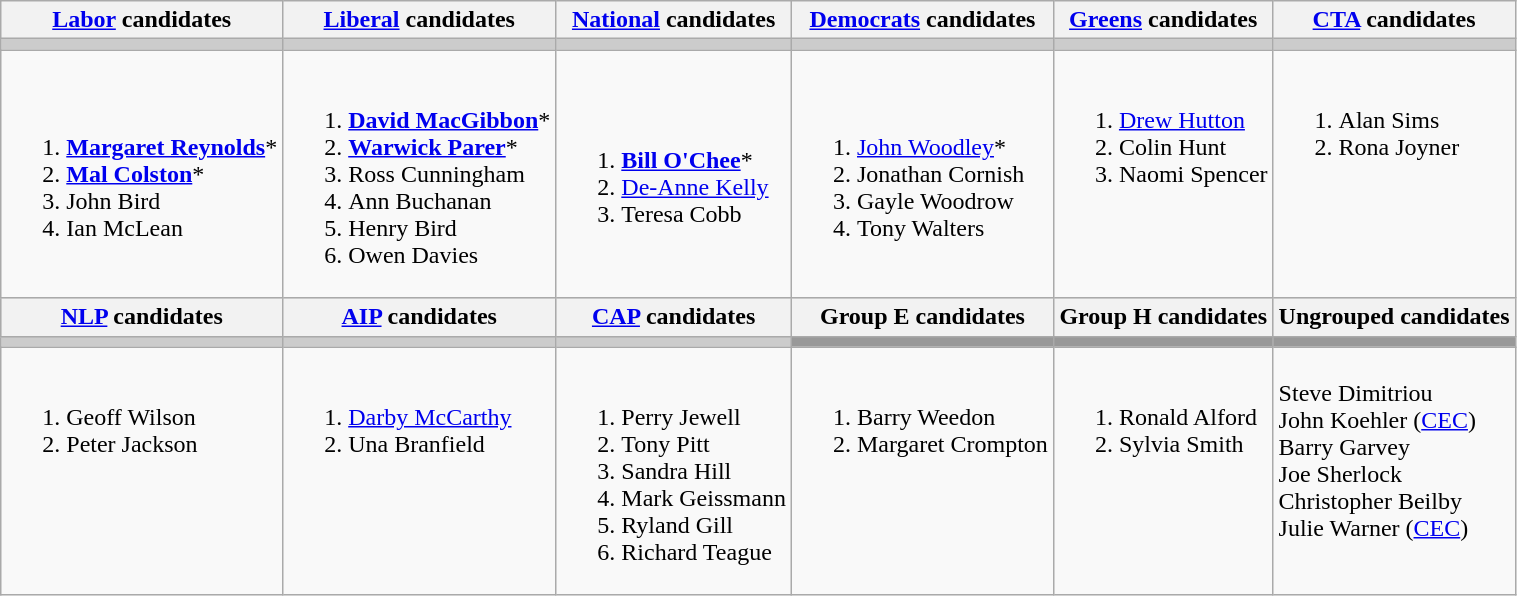<table class="wikitable">
<tr>
<th><a href='#'>Labor</a> candidates</th>
<th><a href='#'>Liberal</a> candidates</th>
<th><a href='#'>National</a> candidates</th>
<th><a href='#'>Democrats</a> candidates</th>
<th><a href='#'>Greens</a> candidates</th>
<th><a href='#'>CTA</a> candidates</th>
</tr>
<tr bgcolor="#cccccc">
<td></td>
<td></td>
<td></td>
<td></td>
<td></td>
<td></td>
</tr>
<tr>
<td><br><ol><li><strong><a href='#'>Margaret Reynolds</a></strong>*</li><li><strong><a href='#'>Mal Colston</a></strong>*</li><li>John Bird</li><li>Ian McLean</li></ol></td>
<td><br><ol><li><strong><a href='#'>David MacGibbon</a></strong>*</li><li><strong><a href='#'>Warwick Parer</a></strong>*</li><li>Ross Cunningham</li><li>Ann Buchanan</li><li>Henry Bird</li><li>Owen Davies</li></ol></td>
<td><br><ol><li><strong><a href='#'>Bill O'Chee</a></strong>*</li><li><a href='#'>De-Anne Kelly</a></li><li>Teresa Cobb</li></ol></td>
<td><br><ol><li><a href='#'>John Woodley</a>*</li><li>Jonathan Cornish</li><li>Gayle Woodrow</li><li>Tony Walters</li></ol></td>
<td valign=top><br><ol><li><a href='#'>Drew Hutton</a></li><li>Colin Hunt</li><li>Naomi Spencer</li></ol></td>
<td valign=top><br><ol><li>Alan Sims</li><li>Rona Joyner</li></ol></td>
</tr>
<tr bgcolor="#cccccc">
<th><a href='#'>NLP</a> candidates</th>
<th><a href='#'>AIP</a> candidates</th>
<th><a href='#'>CAP</a> candidates</th>
<th>Group E candidates</th>
<th>Group H candidates</th>
<th>Ungrouped candidates</th>
</tr>
<tr bgcolor="#cccccc">
<td></td>
<td></td>
<td></td>
<td bgcolor="#999999"></td>
<td bgcolor="#999999"></td>
<td bgcolor="#999999"></td>
</tr>
<tr>
<td valign=top><br><ol><li>Geoff Wilson</li><li>Peter Jackson</li></ol></td>
<td valign=top><br><ol><li><a href='#'>Darby McCarthy</a></li><li>Una Branfield</li></ol></td>
<td valign=top><br><ol><li>Perry Jewell</li><li>Tony Pitt</li><li>Sandra Hill</li><li>Mark Geissmann</li><li>Ryland Gill</li><li>Richard Teague</li></ol></td>
<td valign=top><br><ol><li>Barry Weedon</li><li>Margaret Crompton</li></ol></td>
<td valign=top><br><ol><li>Ronald Alford</li><li>Sylvia Smith</li></ol></td>
<td valign=top><br>Steve Dimitriou<br>
John Koehler (<a href='#'>CEC</a>)<br>
Barry Garvey<br>
Joe Sherlock<br>
Christopher Beilby<br>
Julie Warner (<a href='#'>CEC</a>)</td>
</tr>
</table>
